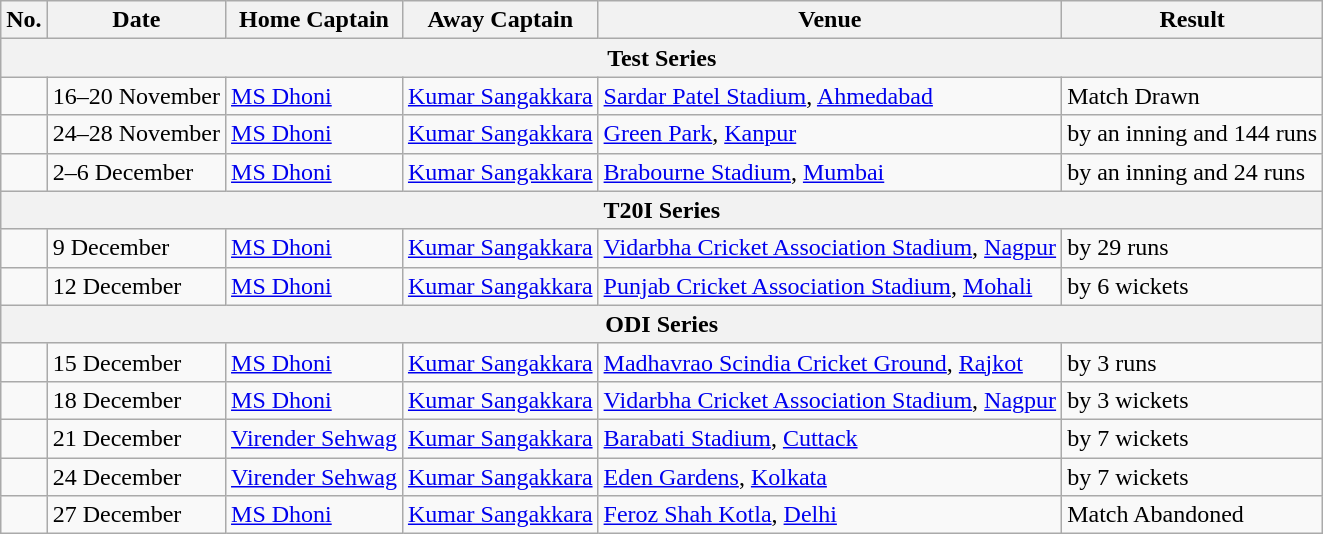<table class="wikitable">
<tr>
<th>No.</th>
<th>Date</th>
<th>Home Captain</th>
<th>Away Captain</th>
<th>Venue</th>
<th>Result</th>
</tr>
<tr>
<th colspan="9">Test Series</th>
</tr>
<tr>
<td></td>
<td>16–20 November</td>
<td><a href='#'>MS Dhoni</a></td>
<td><a href='#'>Kumar Sangakkara</a></td>
<td><a href='#'>Sardar Patel Stadium</a>, <a href='#'>Ahmedabad</a></td>
<td>Match Drawn</td>
</tr>
<tr>
<td></td>
<td>24–28 November</td>
<td><a href='#'>MS Dhoni</a></td>
<td><a href='#'>Kumar Sangakkara</a></td>
<td><a href='#'>Green Park</a>, <a href='#'>Kanpur</a></td>
<td> by an inning and 144 runs</td>
</tr>
<tr>
<td></td>
<td>2–6 December</td>
<td><a href='#'>MS Dhoni</a></td>
<td><a href='#'>Kumar Sangakkara</a></td>
<td><a href='#'>Brabourne Stadium</a>, <a href='#'>Mumbai</a></td>
<td> by an inning and 24 runs</td>
</tr>
<tr>
<th colspan="9">T20I Series</th>
</tr>
<tr>
<td></td>
<td>9 December</td>
<td><a href='#'>MS Dhoni</a></td>
<td><a href='#'>Kumar Sangakkara</a></td>
<td><a href='#'>Vidarbha Cricket Association Stadium</a>, <a href='#'>Nagpur</a></td>
<td> by 29 runs</td>
</tr>
<tr>
<td></td>
<td>12 December</td>
<td><a href='#'>MS Dhoni</a></td>
<td><a href='#'>Kumar Sangakkara</a></td>
<td><a href='#'>Punjab Cricket Association Stadium</a>, <a href='#'>Mohali</a></td>
<td> by 6 wickets</td>
</tr>
<tr>
<th colspan="9">ODI Series</th>
</tr>
<tr>
<td></td>
<td>15 December</td>
<td><a href='#'>MS Dhoni</a></td>
<td><a href='#'>Kumar Sangakkara</a></td>
<td><a href='#'>Madhavrao Scindia Cricket Ground</a>, <a href='#'>Rajkot</a></td>
<td> by 3 runs</td>
</tr>
<tr>
<td></td>
<td>18 December</td>
<td><a href='#'>MS Dhoni</a></td>
<td><a href='#'>Kumar Sangakkara</a></td>
<td><a href='#'>Vidarbha Cricket Association Stadium</a>, <a href='#'>Nagpur</a></td>
<td> by 3 wickets</td>
</tr>
<tr>
<td></td>
<td>21 December</td>
<td><a href='#'>Virender Sehwag</a></td>
<td><a href='#'>Kumar Sangakkara</a></td>
<td><a href='#'>Barabati Stadium</a>, <a href='#'>Cuttack</a></td>
<td> by 7 wickets</td>
</tr>
<tr>
<td></td>
<td>24 December</td>
<td><a href='#'>Virender Sehwag</a></td>
<td><a href='#'>Kumar Sangakkara</a></td>
<td><a href='#'>Eden Gardens</a>, <a href='#'>Kolkata</a></td>
<td> by 7 wickets</td>
</tr>
<tr>
<td></td>
<td>27 December</td>
<td><a href='#'>MS Dhoni</a></td>
<td><a href='#'>Kumar Sangakkara</a></td>
<td><a href='#'>Feroz Shah Kotla</a>, <a href='#'>Delhi</a></td>
<td>Match Abandoned</td>
</tr>
</table>
